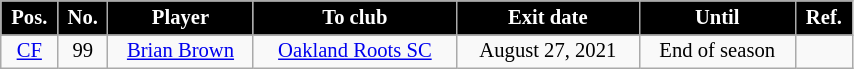<table class="wikitable" style="text-align:center; font-size:86%; width:45%;">
<tr>
<th style="background:#000; color:white; text-align:center;">Pos.</th>
<th style="background:#000; color:white; text-align:center;">No.</th>
<th style="background:#000; color:white; text-align:center;">Player</th>
<th style="background:#000; color:white; text-align:center;">To club</th>
<th style="background:#000; color:white; text-align:center;">Exit date</th>
<th style="background:#000; color:white; text-align:center;">Until</th>
<th style="background:#000; color:white; text-align:center;">Ref.</th>
</tr>
<tr>
<td><a href='#'>CF</a></td>
<td>99</td>
<td> <a href='#'>Brian Brown</a></td>
<td> <a href='#'>Oakland Roots SC</a></td>
<td>August 27, 2021</td>
<td>End of season</td>
<td></td>
</tr>
</table>
